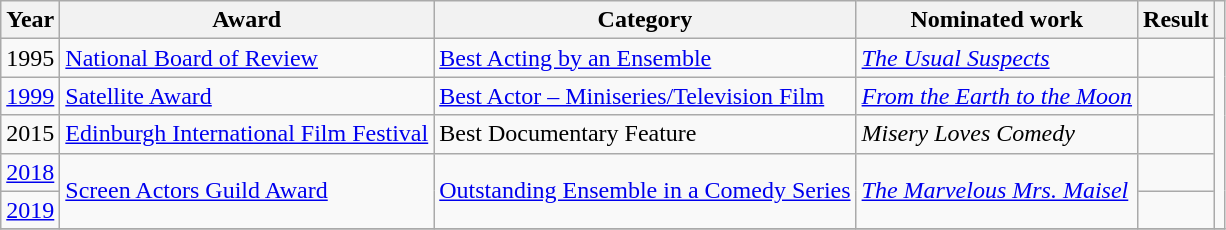<table class="wikitable">
<tr>
<th>Year</th>
<th>Award</th>
<th>Category</th>
<th>Nominated work</th>
<th>Result</th>
<th></th>
</tr>
<tr>
<td>1995</td>
<td><a href='#'>National Board of Review</a></td>
<td><a href='#'>Best Acting by an Ensemble</a></td>
<td><em><a href='#'>The Usual Suspects</a></em></td>
<td></td>
<td rowspan=5></td>
</tr>
<tr>
<td><a href='#'>1999</a></td>
<td><a href='#'>Satellite Award</a></td>
<td><a href='#'>Best Actor – Miniseries/Television Film</a></td>
<td><em><a href='#'>From the Earth to the Moon</a></em></td>
<td></td>
</tr>
<tr>
<td>2015</td>
<td><a href='#'>Edinburgh International Film Festival</a></td>
<td>Best Documentary Feature</td>
<td><em>Misery Loves Comedy</em></td>
<td></td>
</tr>
<tr>
<td><a href='#'>2018</a></td>
<td rowspan=2><a href='#'>Screen Actors Guild Award</a></td>
<td rowspan=2><a href='#'>Outstanding Ensemble in a Comedy Series</a></td>
<td rowspan=2><em><a href='#'>The Marvelous Mrs. Maisel</a></em></td>
<td></td>
</tr>
<tr>
<td><a href='#'>2019</a></td>
<td></td>
</tr>
<tr>
</tr>
</table>
